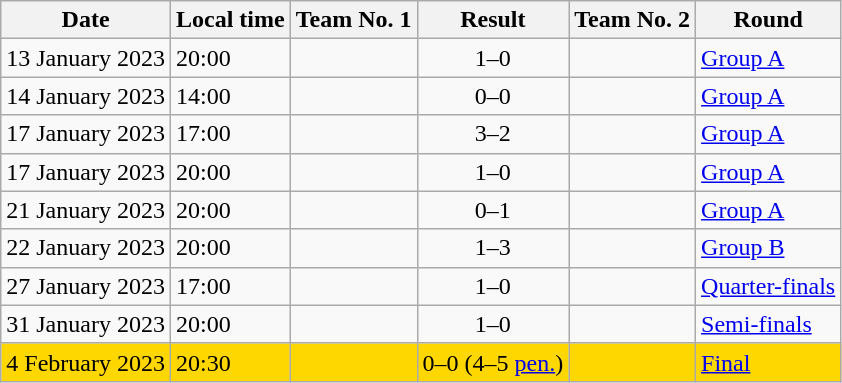<table class="wikitable sortable" style="text-align:left;">
<tr>
<th>Date</th>
<th>Local time</th>
<th>Team No. 1</th>
<th>Result</th>
<th>Team No. 2</th>
<th>Round</th>
</tr>
<tr>
<td>13 January 2023</td>
<td>20:00</td>
<td></td>
<td style="text-align:center;">1–0</td>
<td></td>
<td><a href='#'>Group A</a></td>
</tr>
<tr>
<td>14 January 2023</td>
<td>14:00</td>
<td></td>
<td style="text-align:center;">0–0</td>
<td></td>
<td><a href='#'>Group A</a></td>
</tr>
<tr>
<td>17 January 2023</td>
<td>17:00</td>
<td></td>
<td style="text-align:center;">3–2</td>
<td></td>
<td><a href='#'>Group A</a></td>
</tr>
<tr>
<td>17 January 2023</td>
<td>20:00</td>
<td></td>
<td style="text-align:center;">1–0</td>
<td></td>
<td><a href='#'>Group A</a></td>
</tr>
<tr>
<td>21 January 2023</td>
<td>20:00</td>
<td></td>
<td style="text-align:center;">0–1</td>
<td></td>
<td><a href='#'>Group A</a></td>
</tr>
<tr>
<td>22 January 2023</td>
<td>20:00</td>
<td></td>
<td style="text-align:center;">1–3</td>
<td></td>
<td><a href='#'>Group B</a></td>
</tr>
<tr>
<td>27 January 2023</td>
<td>17:00</td>
<td></td>
<td style="text-align:center;">1–0</td>
<td></td>
<td><a href='#'>Quarter-finals</a></td>
</tr>
<tr>
<td>31 January 2023</td>
<td>20:00</td>
<td></td>
<td style="text-align:center;">1–0</td>
<td></td>
<td><a href='#'>Semi-finals</a></td>
</tr>
<tr style="background:gold;">
<td>4 February 2023</td>
<td>20:30</td>
<td></td>
<td style="text-align:center;">0–0   (4–5 <a href='#'>pen.</a>)</td>
<td></td>
<td><a href='#'>Final</a></td>
</tr>
</table>
